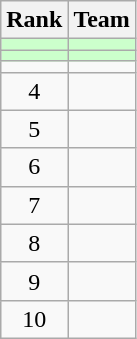<table class="wikitable" style="text-align: center">
<tr>
<th>Rank</th>
<th>Team</th>
</tr>
<tr bgcolor=#ccffcc>
<td></td>
<td align=left></td>
</tr>
<tr bgcolor=#ccffcc>
<td></td>
<td align=left></td>
</tr>
<tr>
<td></td>
<td align=left></td>
</tr>
<tr>
<td>4</td>
<td align=left></td>
</tr>
<tr>
<td>5</td>
<td align=left></td>
</tr>
<tr>
<td>6</td>
<td align=left></td>
</tr>
<tr>
<td>7</td>
<td align=left></td>
</tr>
<tr>
<td>8</td>
<td align=left></td>
</tr>
<tr>
<td>9</td>
<td align=left></td>
</tr>
<tr>
<td>10</td>
<td align=left></td>
</tr>
</table>
